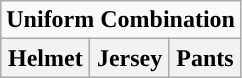<table class="wikitable">
<tr>
<td align="center" Colspan="3"><strong>Uniform Combination</strong></td>
</tr>
<tr align="center">
<th>Helmet</th>
<th>Jersey</th>
<th>Pants</th>
</tr>
</table>
